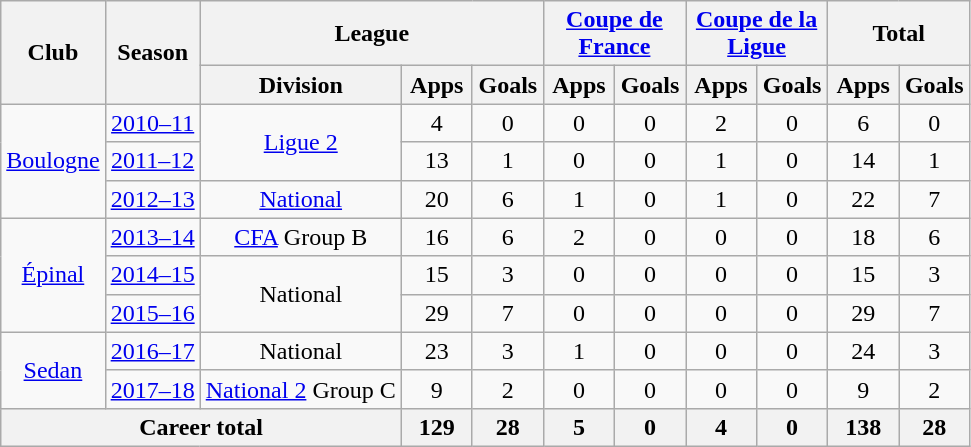<table class="wikitable" style="text-align:center">
<tr>
<th rowspan="2">Club</th>
<th rowspan="2">Season</th>
<th colspan="3">League</th>
<th colspan="2"><a href='#'>Coupe de France</a></th>
<th colspan="2"><a href='#'>Coupe de la Ligue</a></th>
<th colspan="2">Total</th>
</tr>
<tr>
<th>Division</th>
<th width="40">Apps</th>
<th width="40">Goals</th>
<th width="40">Apps</th>
<th width="40">Goals</th>
<th width="40">Apps</th>
<th width="40">Goals</th>
<th width="40">Apps</th>
<th width="40">Goals</th>
</tr>
<tr>
<td rowspan="3"><a href='#'>Boulogne</a></td>
<td><a href='#'>2010–11</a></td>
<td rowspan="2"><a href='#'>Ligue 2</a></td>
<td>4</td>
<td>0</td>
<td>0</td>
<td>0</td>
<td>2</td>
<td>0</td>
<td>6</td>
<td>0</td>
</tr>
<tr>
<td><a href='#'>2011–12</a></td>
<td>13</td>
<td>1</td>
<td>0</td>
<td>0</td>
<td>1</td>
<td>0</td>
<td>14</td>
<td>1</td>
</tr>
<tr>
<td><a href='#'>2012–13</a></td>
<td><a href='#'>National</a></td>
<td>20</td>
<td>6</td>
<td>1</td>
<td>0</td>
<td>1</td>
<td>0</td>
<td>22</td>
<td>7</td>
</tr>
<tr>
<td rowspan="3"><a href='#'>Épinal</a></td>
<td><a href='#'>2013–14</a></td>
<td><a href='#'>CFA</a> Group B</td>
<td>16</td>
<td>6</td>
<td>2</td>
<td>0</td>
<td>0</td>
<td>0</td>
<td>18</td>
<td>6</td>
</tr>
<tr>
<td><a href='#'>2014–15</a></td>
<td rowspan="2">National</td>
<td>15</td>
<td>3</td>
<td>0</td>
<td>0</td>
<td>0</td>
<td>0</td>
<td>15</td>
<td>3</td>
</tr>
<tr>
<td><a href='#'>2015–16</a></td>
<td>29</td>
<td>7</td>
<td>0</td>
<td>0</td>
<td>0</td>
<td>0</td>
<td>29</td>
<td>7</td>
</tr>
<tr>
<td rowspan="2"><a href='#'>Sedan</a></td>
<td><a href='#'>2016–17</a></td>
<td>National</td>
<td>23</td>
<td>3</td>
<td>1</td>
<td>0</td>
<td>0</td>
<td>0</td>
<td>24</td>
<td>3</td>
</tr>
<tr>
<td><a href='#'>2017–18</a></td>
<td><a href='#'>National 2</a> Group C</td>
<td>9</td>
<td>2</td>
<td>0</td>
<td>0</td>
<td>0</td>
<td>0</td>
<td>9</td>
<td>2</td>
</tr>
<tr>
<th colspan="3">Career total</th>
<th>129</th>
<th>28</th>
<th>5</th>
<th>0</th>
<th>4</th>
<th>0</th>
<th>138</th>
<th>28</th>
</tr>
</table>
